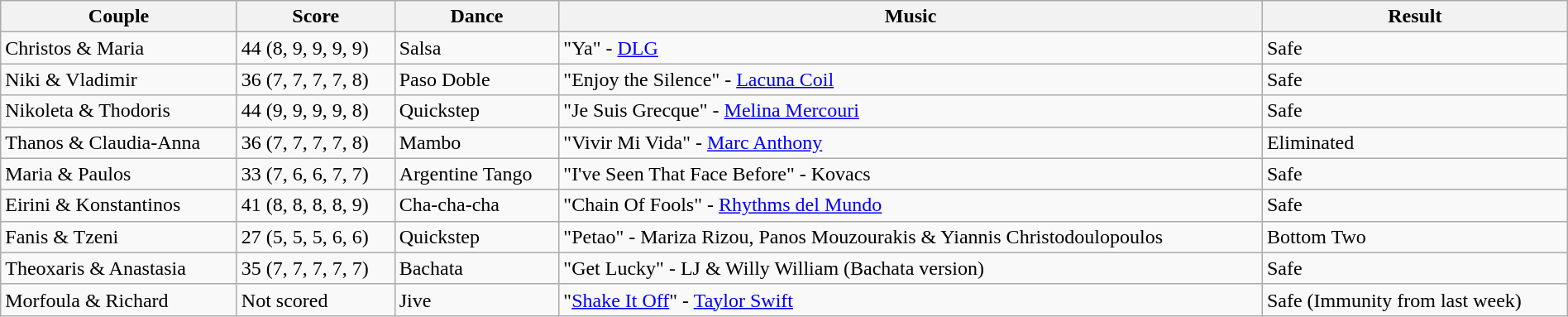<table class="wikitable sortable" style="width:100%;">
<tr>
<th>Couple</th>
<th>Score</th>
<th>Dance</th>
<th>Music</th>
<th>Result</th>
</tr>
<tr>
<td>Christos & Maria</td>
<td>44 (8, 9, 9, 9, 9)</td>
<td>Salsa</td>
<td>"Ya" - <a href='#'>DLG</a></td>
<td>Safe</td>
</tr>
<tr>
<td>Niki & Vladimir</td>
<td>36 (7, 7, 7, 7, 8)</td>
<td>Paso Doble</td>
<td>"Enjoy the Silence" - <a href='#'>Lacuna Coil</a></td>
<td>Safe</td>
</tr>
<tr>
<td>Nikoleta & Thodoris</td>
<td>44 (9, 9, 9, 9, 8)</td>
<td>Quickstep</td>
<td>"Je Suis Grecque" - <a href='#'>Melina Mercouri</a></td>
<td>Safe</td>
</tr>
<tr>
<td>Thanos & Claudia-Anna</td>
<td>36 (7, 7, 7, 7, 8)</td>
<td>Mambo</td>
<td>"Vivir Mi Vida" - <a href='#'>Marc Anthony</a></td>
<td>Eliminated</td>
</tr>
<tr>
<td>Maria & Paulos</td>
<td>33 (7, 6, 6, 7, 7)</td>
<td>Argentine Tango</td>
<td>"I've Seen That Face Before" - Kovacs</td>
<td>Safe</td>
</tr>
<tr>
<td>Eirini & Konstantinos</td>
<td>41 (8, 8, 8, 8, 9)</td>
<td>Cha-cha-cha</td>
<td>"Chain Of Fools" - <a href='#'>Rhythms del Mundo</a></td>
<td>Safe</td>
</tr>
<tr>
<td>Fanis & Tzeni</td>
<td>27 (5, 5, 5, 6, 6)</td>
<td>Quickstep</td>
<td>"Petao" - Mariza Rizou, Panos Mouzourakis & Yiannis Christodoulopoulos</td>
<td>Bottom Two</td>
</tr>
<tr>
<td>Theoxaris & Anastasia</td>
<td>35 (7, 7, 7, 7, 7)</td>
<td>Bachata</td>
<td>"Get Lucky" - LJ & Willy William (Bachata version)</td>
<td>Safe</td>
</tr>
<tr>
<td>Morfoula & Richard</td>
<td>Not scored</td>
<td>Jive</td>
<td>"<a href='#'>Shake It Off</a>" - <a href='#'>Taylor Swift</a></td>
<td>Safe (Immunity from last week)</td>
</tr>
</table>
